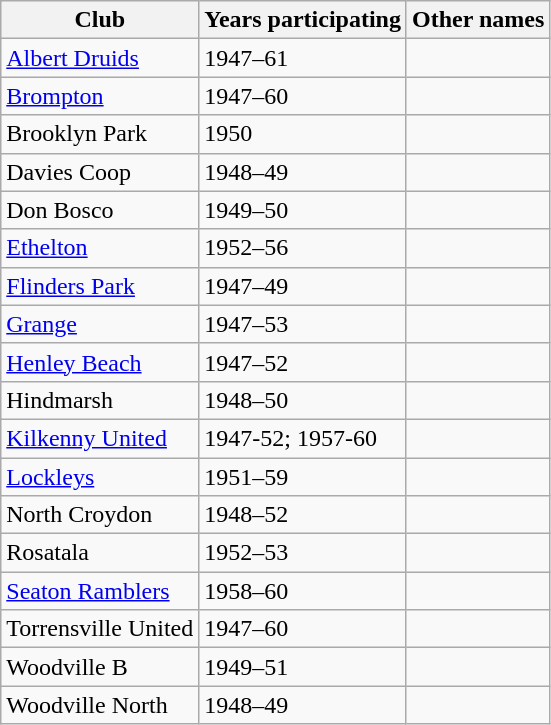<table class="wikitable">
<tr>
<th>Club</th>
<th>Years participating</th>
<th>Other names</th>
</tr>
<tr>
<td><a href='#'>Albert Druids</a></td>
<td>1947–61</td>
<td></td>
</tr>
<tr>
<td><a href='#'>Brompton</a></td>
<td>1947–60</td>
<td></td>
</tr>
<tr>
<td>Brooklyn Park</td>
<td>1950</td>
<td></td>
</tr>
<tr>
<td>Davies Coop</td>
<td>1948–49</td>
<td></td>
</tr>
<tr>
<td>Don Bosco</td>
<td>1949–50</td>
<td></td>
</tr>
<tr>
<td><a href='#'>Ethelton</a></td>
<td>1952–56</td>
<td></td>
</tr>
<tr>
<td><a href='#'>Flinders Park</a></td>
<td>1947–49</td>
<td></td>
</tr>
<tr>
<td><a href='#'>Grange</a></td>
<td>1947–53</td>
<td></td>
</tr>
<tr>
<td><a href='#'>Henley Beach</a></td>
<td>1947–52</td>
<td></td>
</tr>
<tr>
<td>Hindmarsh</td>
<td>1948–50</td>
<td></td>
</tr>
<tr>
<td><a href='#'>Kilkenny United</a></td>
<td>1947-52; 1957-60</td>
<td></td>
</tr>
<tr>
<td><a href='#'>Lockleys</a></td>
<td>1951–59</td>
<td></td>
</tr>
<tr>
<td>North Croydon</td>
<td>1948–52</td>
<td></td>
</tr>
<tr>
<td>Rosatala</td>
<td>1952–53</td>
<td></td>
</tr>
<tr>
<td><a href='#'>Seaton Ramblers</a></td>
<td>1958–60</td>
<td></td>
</tr>
<tr>
<td>Torrensville United</td>
<td>1947–60</td>
<td></td>
</tr>
<tr>
<td>Woodville B</td>
<td>1949–51</td>
<td></td>
</tr>
<tr>
<td>Woodville North</td>
<td>1948–49</td>
<td></td>
</tr>
</table>
